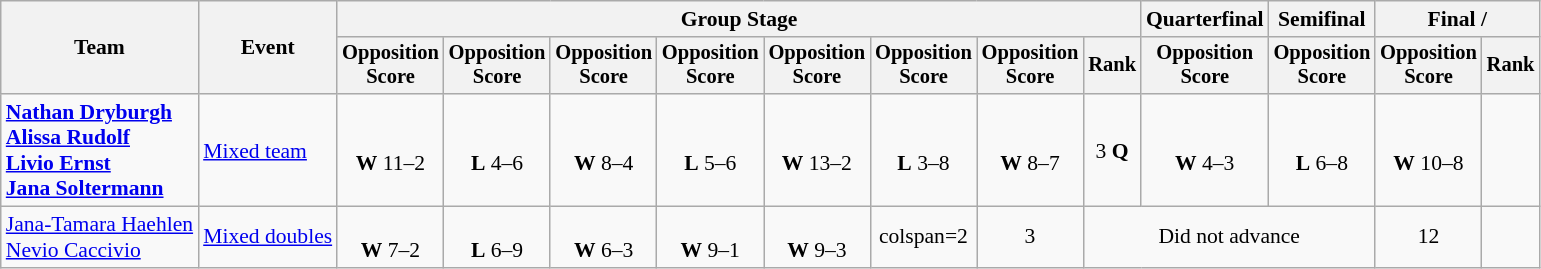<table class="wikitable" style="font-size:90%">
<tr>
<th rowspan=2>Team</th>
<th rowspan=2>Event</th>
<th colspan=8>Group Stage</th>
<th>Quarterfinal</th>
<th>Semifinal</th>
<th colspan=2>Final / </th>
</tr>
<tr style="font-size:95%">
<th>Opposition <br> Score</th>
<th>Opposition <br> Score</th>
<th>Opposition <br> Score</th>
<th>Opposition <br> Score</th>
<th>Opposition <br> Score</th>
<th>Opposition <br> Score</th>
<th>Opposition <br> Score</th>
<th>Rank</th>
<th>Opposition <br> Score</th>
<th>Opposition <br> Score</th>
<th>Opposition <br> Score</th>
<th>Rank</th>
</tr>
<tr align=center>
<td align=left><strong><a href='#'>Nathan Dryburgh</a><br><a href='#'>Alissa Rudolf</a><br><a href='#'>Livio Ernst</a><br><a href='#'>Jana Soltermann</a></strong></td>
<td align=left><a href='#'>Mixed team</a></td>
<td><br><strong>W</strong> 11–2</td>
<td><br><strong>L</strong> 4–6</td>
<td><br><strong>W</strong> 8–4</td>
<td><br><strong>L</strong> 5–6</td>
<td><br><strong>W</strong> 13–2</td>
<td><br><strong>L</strong> 3–8</td>
<td><br><strong>W</strong> 8–7</td>
<td>3 <strong>Q</strong></td>
<td><br><strong>W</strong> 4–3</td>
<td><br><strong>L</strong> 6–8</td>
<td><br><strong>W</strong> 10–8</td>
<td></td>
</tr>
<tr align=center>
<td align=left><a href='#'>Jana-Tamara Haehlen</a><br><a href='#'>Nevio Caccivio</a></td>
<td align=left><a href='#'>Mixed doubles</a></td>
<td><br><strong>W</strong> 7–2</td>
<td><br><strong>L</strong> 6–9</td>
<td><br><strong>W</strong> 6–3</td>
<td><br><strong>W</strong> 9–1</td>
<td><br><strong>W</strong> 9–3</td>
<td>colspan=2</td>
<td>3</td>
<td colspan=3>Did not advance</td>
<td>12</td>
</tr>
</table>
